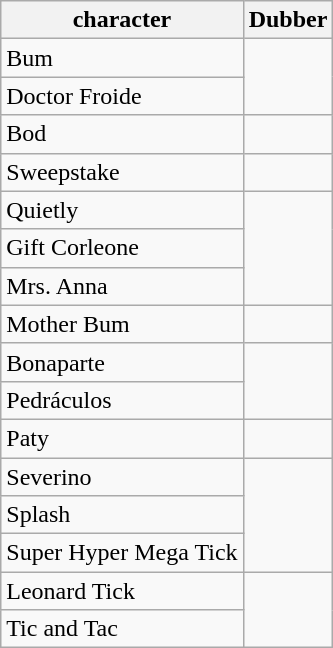<table class="wikitable">
<tr>
<th>character</th>
<th>Dubber</th>
</tr>
<tr>
<td>Bum</td>
<td rowspan="2"></td>
</tr>
<tr>
<td>Doctor Froide</td>
</tr>
<tr>
<td>Bod</td>
<td></td>
</tr>
<tr>
<td>Sweepstake</td>
<td></td>
</tr>
<tr>
<td>Quietly</td>
<td rowspan="3"></td>
</tr>
<tr>
<td>Gift Corleone</td>
</tr>
<tr>
<td>Mrs. Anna</td>
</tr>
<tr>
<td>Mother Bum</td>
<td></td>
</tr>
<tr>
<td>Bonaparte</td>
<td rowspan="2"></td>
</tr>
<tr>
<td>Pedráculos</td>
</tr>
<tr>
<td>Paty</td>
<td></td>
</tr>
<tr>
<td>Severino</td>
<td rowspan="3"></td>
</tr>
<tr>
<td>Splash</td>
</tr>
<tr>
<td>Super Hyper Mega Tick</td>
</tr>
<tr>
<td>Leonard Tick</td>
<td rowspan="2"></td>
</tr>
<tr>
<td>Tic and Tac</td>
</tr>
</table>
